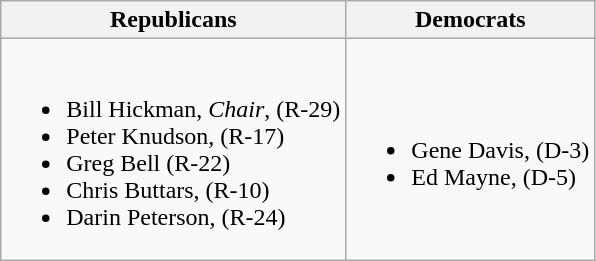<table class=wikitable>
<tr>
<th>Republicans</th>
<th>Democrats</th>
</tr>
<tr>
<td><br><ul><li>Bill Hickman, <em>Chair</em>, (R-29)</li><li>Peter Knudson, (R-17)</li><li>Greg Bell (R-22)</li><li>Chris Buttars, (R-10)</li><li>Darin Peterson, (R-24)</li></ul></td>
<td><br><ul><li>Gene Davis, (D-3)</li><li>Ed Mayne, (D-5)</li></ul></td>
</tr>
</table>
